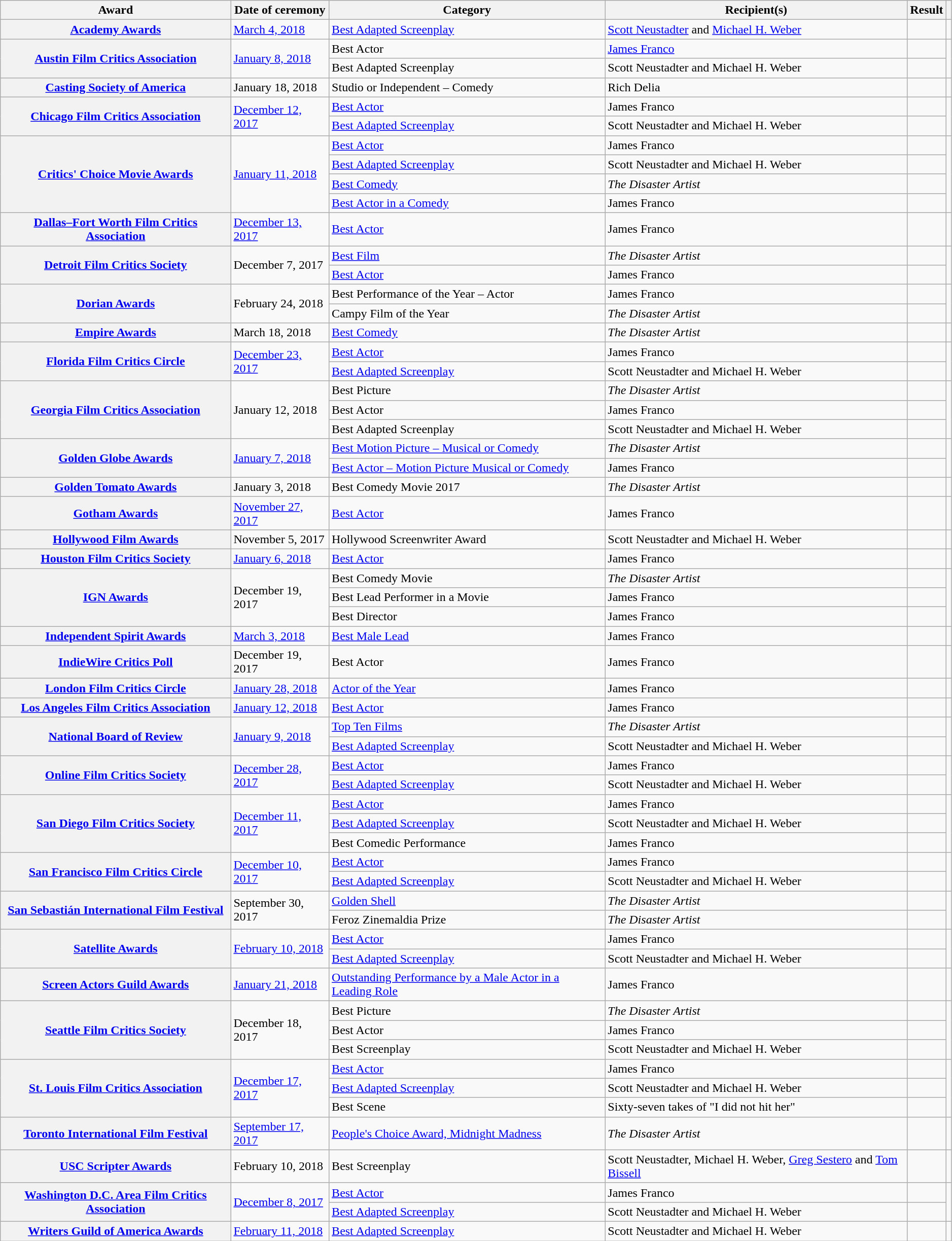<table class="wikitable sortable plainrowheaders" style="width: 99%;">
<tr>
<th scope="col">Award</th>
<th scope="col">Date of ceremony</th>
<th scope="col">Category</th>
<th scope="col">Recipient(s)</th>
<th scope="col">Result</th>
<th scope="col" class="unsortable"></th>
</tr>
<tr>
<th scope="row"><a href='#'>Academy Awards</a></th>
<td><a href='#'>March 4, 2018</a></td>
<td><a href='#'>Best Adapted Screenplay</a></td>
<td><a href='#'>Scott Neustadter</a> and <a href='#'>Michael H. Weber</a></td>
<td></td>
<td style="text-align:center;"></td>
</tr>
<tr>
<th scope="row" rowspan="2"><a href='#'>Austin Film Critics Association</a></th>
<td rowspan="2"><a href='#'>January 8, 2018</a></td>
<td>Best Actor</td>
<td><a href='#'>James Franco</a></td>
<td></td>
<td rowspan="2" style="text-align:center;"></td>
</tr>
<tr>
<td>Best Adapted Screenplay</td>
<td>Scott Neustadter and Michael H. Weber</td>
<td></td>
</tr>
<tr>
<th scope="row"><a href='#'>Casting Society of America</a></th>
<td>January 18, 2018</td>
<td>Studio or Independent – Comedy</td>
<td>Rich Delia</td>
<td></td>
<td style="text-align:center;"></td>
</tr>
<tr>
<th scope="row" rowspan="2"><a href='#'>Chicago Film Critics Association</a></th>
<td rowspan="2"><a href='#'>December 12, 2017</a></td>
<td><a href='#'>Best Actor</a></td>
<td>James Franco</td>
<td></td>
<td rowspan="2" style="text-align:center;"></td>
</tr>
<tr>
<td><a href='#'>Best Adapted Screenplay</a></td>
<td>Scott Neustadter and Michael H. Weber</td>
<td></td>
</tr>
<tr>
<th scope="row" rowspan="4"><a href='#'>Critics' Choice Movie Awards</a></th>
<td rowspan="4"><a href='#'>January 11, 2018</a></td>
<td><a href='#'>Best Actor</a></td>
<td>James Franco</td>
<td></td>
<td rowspan="4" style="text-align:center;"></td>
</tr>
<tr>
<td><a href='#'>Best Adapted Screenplay</a></td>
<td>Scott Neustadter and Michael H. Weber</td>
<td></td>
</tr>
<tr>
<td><a href='#'>Best Comedy</a></td>
<td><em>The Disaster Artist</em></td>
<td></td>
</tr>
<tr>
<td><a href='#'>Best Actor in a Comedy</a></td>
<td>James Franco</td>
<td></td>
</tr>
<tr>
<th scope="row"><a href='#'>Dallas–Fort Worth Film Critics Association</a></th>
<td><a href='#'>December 13, 2017</a></td>
<td><a href='#'>Best Actor</a></td>
<td>James Franco</td>
<td></td>
<td style="text-align:center;"></td>
</tr>
<tr>
<th scope="row" rowspan="2"><a href='#'>Detroit Film Critics Society</a></th>
<td rowspan="2">December 7, 2017</td>
<td><a href='#'>Best Film</a></td>
<td><em>The Disaster Artist</em></td>
<td></td>
<td rowspan="2" style="text-align:center;"></td>
</tr>
<tr>
<td><a href='#'>Best Actor</a></td>
<td>James Franco</td>
<td></td>
</tr>
<tr>
<th scope="row" rowspan="2"><a href='#'>Dorian Awards</a></th>
<td rowspan="2">February 24, 2018</td>
<td>Best Performance of the Year – Actor</td>
<td>James Franco</td>
<td></td>
<td rowspan="2" style="text-align:center;"><br></td>
</tr>
<tr>
<td>Campy Film of the Year</td>
<td><em>The Disaster Artist</em></td>
<td></td>
</tr>
<tr>
<th scope="row"><a href='#'>Empire Awards</a></th>
<td>March 18, 2018</td>
<td><a href='#'>Best Comedy</a></td>
<td><em>The Disaster Artist</em></td>
<td></td>
<td style="text-align:center;"><br></td>
</tr>
<tr>
<th scope="row" rowspan="2"><a href='#'>Florida Film Critics Circle</a></th>
<td rowspan="2"><a href='#'>December 23, 2017</a></td>
<td><a href='#'>Best Actor</a></td>
<td>James Franco</td>
<td></td>
<td rowspan="2" style="text-align:center;"><br></td>
</tr>
<tr>
<td><a href='#'>Best Adapted Screenplay</a></td>
<td>Scott Neustadter and Michael H. Weber</td>
<td></td>
</tr>
<tr>
<th scope="row" rowspan="3"><a href='#'>Georgia Film Critics Association</a></th>
<td rowspan="3">January 12, 2018</td>
<td>Best Picture</td>
<td><em>The Disaster Artist</em></td>
<td></td>
<td rowspan="3" style="text-align:center;"></td>
</tr>
<tr>
<td>Best Actor</td>
<td>James Franco</td>
<td></td>
</tr>
<tr>
<td>Best Adapted Screenplay</td>
<td>Scott Neustadter and Michael H. Weber</td>
<td></td>
</tr>
<tr>
<th scope="row" rowspan="2"><a href='#'>Golden Globe Awards</a></th>
<td rowspan="2"><a href='#'>January 7, 2018</a></td>
<td><a href='#'>Best Motion Picture – Musical or Comedy</a></td>
<td><em>The Disaster Artist</em></td>
<td></td>
<td rowspan="2" style="text-align:center;"></td>
</tr>
<tr>
<td><a href='#'>Best Actor – Motion Picture Musical or Comedy</a></td>
<td>James Franco</td>
<td></td>
</tr>
<tr>
<th scope="row"><a href='#'>Golden Tomato Awards</a></th>
<td>January 3, 2018</td>
<td>Best Comedy Movie 2017</td>
<td><em>The Disaster Artist</em></td>
<td></td>
<td style="text-align:center;"></td>
</tr>
<tr>
<th scope="row"><a href='#'>Gotham Awards</a></th>
<td><a href='#'>November 27, 2017</a></td>
<td><a href='#'>Best Actor</a></td>
<td>James Franco</td>
<td></td>
<td style="text-align:center;"></td>
</tr>
<tr>
<th scope="row"><a href='#'>Hollywood Film Awards</a></th>
<td>November 5, 2017</td>
<td>Hollywood Screenwriter Award</td>
<td>Scott Neustadter and Michael H. Weber</td>
<td></td>
<td style="text-align:center;"></td>
</tr>
<tr>
<th scope="row"><a href='#'>Houston Film Critics Society</a></th>
<td><a href='#'>January 6, 2018</a></td>
<td><a href='#'>Best Actor</a></td>
<td>James Franco</td>
<td></td>
<td style="text-align:center;"></td>
</tr>
<tr>
<th scope="row" rowspan="3"><a href='#'>IGN Awards</a></th>
<td rowspan="3">December 19, 2017</td>
<td>Best Comedy Movie</td>
<td><em>The Disaster Artist</em></td>
<td></td>
<td rowspan="3" style="text-align:center;"></td>
</tr>
<tr>
<td>Best Lead Performer in a Movie</td>
<td>James Franco</td>
<td></td>
</tr>
<tr>
<td>Best Director</td>
<td>James Franco</td>
<td></td>
</tr>
<tr>
<th scope="row"><a href='#'>Independent Spirit Awards</a></th>
<td><a href='#'>March 3, 2018</a></td>
<td><a href='#'>Best Male Lead</a></td>
<td>James Franco</td>
<td></td>
<td style="text-align:center;"></td>
</tr>
<tr>
<th scope="row"><a href='#'>IndieWire Critics Poll</a></th>
<td>December 19, 2017</td>
<td>Best Actor</td>
<td>James Franco</td>
<td></td>
<td style="text-align:center;"></td>
</tr>
<tr>
<th scope="row"><a href='#'>London Film Critics Circle</a></th>
<td><a href='#'>January 28, 2018</a></td>
<td><a href='#'>Actor of the Year</a></td>
<td>James Franco</td>
<td></td>
<td style="text-align:center;"></td>
</tr>
<tr>
<th scope="row"><a href='#'>Los Angeles Film Critics Association</a></th>
<td><a href='#'>January 12, 2018</a></td>
<td><a href='#'>Best Actor</a></td>
<td>James Franco</td>
<td></td>
<td style="text-align:center;"></td>
</tr>
<tr>
<th scope="row" rowspan="2"><a href='#'>National Board of Review</a></th>
<td rowspan="2"><a href='#'>January 9, 2018</a></td>
<td><a href='#'>Top Ten Films</a></td>
<td><em>The Disaster Artist</em></td>
<td></td>
<td rowspan="2" style="text-align:center;"></td>
</tr>
<tr>
<td><a href='#'>Best Adapted Screenplay</a></td>
<td>Scott Neustadter and Michael H. Weber</td>
<td></td>
</tr>
<tr>
<th scope="row" rowspan="2"><a href='#'>Online Film Critics Society</a></th>
<td rowspan="2"><a href='#'>December 28, 2017</a></td>
<td><a href='#'>Best Actor</a></td>
<td>James Franco</td>
<td></td>
<td rowspan="2" style="text-align:center;"><br></td>
</tr>
<tr>
<td><a href='#'>Best Adapted Screenplay</a></td>
<td>Scott Neustadter and Michael H. Weber</td>
<td></td>
</tr>
<tr>
<th scope="row" rowspan="3"><a href='#'>San Diego Film Critics Society</a></th>
<td rowspan="3"><a href='#'>December 11, 2017</a></td>
<td><a href='#'>Best Actor</a></td>
<td>James Franco</td>
<td></td>
<td rowspan="3" style="text-align:center;"></td>
</tr>
<tr>
<td><a href='#'>Best Adapted Screenplay</a></td>
<td>Scott Neustadter and Michael H. Weber</td>
<td></td>
</tr>
<tr>
<td>Best Comedic Performance</td>
<td>James Franco</td>
<td></td>
</tr>
<tr>
<th scope="row" rowspan="2"><a href='#'>San Francisco Film Critics Circle</a></th>
<td rowspan="2"><a href='#'>December 10, 2017</a></td>
<td><a href='#'>Best Actor</a></td>
<td>James Franco</td>
<td></td>
<td rowspan="2" style="text-align:center;"></td>
</tr>
<tr>
<td><a href='#'>Best Adapted Screenplay</a></td>
<td>Scott Neustadter and Michael H. Weber</td>
<td></td>
</tr>
<tr>
<th scope="row" rowspan="2"><a href='#'>San Sebastián International Film Festival</a></th>
<td rowspan="2">September 30, 2017</td>
<td><a href='#'>Golden Shell</a></td>
<td><em>The Disaster Artist</em></td>
<td></td>
<td rowspan="2" style="text-align:center;"></td>
</tr>
<tr>
<td>Feroz Zinemaldia Prize</td>
<td><em>The Disaster Artist</em></td>
<td></td>
</tr>
<tr>
<th scope="row" rowspan="2"><a href='#'>Satellite Awards</a></th>
<td rowspan="2"><a href='#'>February 10, 2018</a></td>
<td><a href='#'>Best Actor</a></td>
<td>James Franco</td>
<td></td>
<td rowspan="2" style="text-align:center;"></td>
</tr>
<tr>
<td><a href='#'>Best Adapted Screenplay</a></td>
<td>Scott Neustadter and Michael H. Weber</td>
<td></td>
</tr>
<tr>
<th scope="row"><a href='#'>Screen Actors Guild Awards</a></th>
<td><a href='#'>January 21, 2018</a></td>
<td><a href='#'>Outstanding Performance by a Male Actor in a Leading Role</a></td>
<td>James Franco</td>
<td></td>
<td style="text-align:center;"></td>
</tr>
<tr>
<th scope="row" rowspan="3"><a href='#'>Seattle Film Critics Society</a></th>
<td rowspan="3">December 18, 2017</td>
<td>Best Picture</td>
<td><em>The Disaster Artist</em></td>
<td></td>
<td rowspan="3" style="text-align:center;"></td>
</tr>
<tr>
<td>Best Actor</td>
<td>James Franco</td>
<td></td>
</tr>
<tr>
<td>Best Screenplay</td>
<td>Scott Neustadter and Michael H. Weber</td>
<td></td>
</tr>
<tr>
<th scope="row" rowspan="3"><a href='#'>St. Louis Film Critics Association</a></th>
<td rowspan="3"><a href='#'>December 17, 2017</a></td>
<td><a href='#'>Best Actor</a></td>
<td>James Franco</td>
<td></td>
<td rowspan="3" style="text-align:center;"><br></td>
</tr>
<tr>
<td><a href='#'>Best Adapted Screenplay</a></td>
<td>Scott Neustadter and Michael H. Weber</td>
<td></td>
</tr>
<tr>
<td>Best Scene</td>
<td>Sixty-seven takes of "I did not hit her"</td>
<td></td>
</tr>
<tr>
<th scope="row"><a href='#'>Toronto International Film Festival</a></th>
<td><a href='#'>September 17, 2017</a></td>
<td><a href='#'>People's Choice Award, Midnight Madness</a></td>
<td><em>The Disaster Artist</em></td>
<td></td>
<td style="text-align:center;"></td>
</tr>
<tr>
<th scope="row"><a href='#'>USC Scripter Awards</a></th>
<td>February 10, 2018</td>
<td>Best Screenplay</td>
<td>Scott Neustadter, Michael H. Weber, <a href='#'>Greg Sestero</a> and <a href='#'>Tom Bissell</a></td>
<td></td>
<td style="text-align:center;"></td>
</tr>
<tr>
<th scope="row" rowspan="2"><a href='#'>Washington D.C. Area Film Critics Association</a></th>
<td rowspan="2"><a href='#'>December 8, 2017</a></td>
<td><a href='#'>Best Actor</a></td>
<td>James Franco</td>
<td></td>
<td rowspan="2" style="text-align:center;"></td>
</tr>
<tr>
<td><a href='#'>Best Adapted Screenplay</a></td>
<td>Scott Neustadter and Michael H. Weber</td>
<td></td>
</tr>
<tr>
<th scope="row"><a href='#'>Writers Guild of America Awards</a></th>
<td><a href='#'>February 11, 2018</a></td>
<td><a href='#'>Best Adapted Screenplay</a></td>
<td>Scott Neustadter and Michael H. Weber</td>
<td></td>
<td style="text-align:center;"></td>
</tr>
</table>
